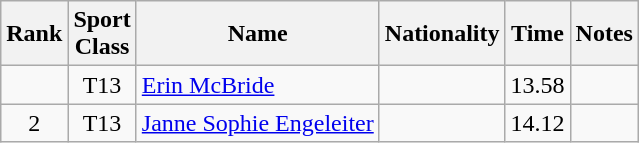<table class="wikitable sortable" style="text-align:center">
<tr>
<th>Rank</th>
<th>Sport<br>Class</th>
<th>Name</th>
<th>Nationality</th>
<th>Time</th>
<th>Notes</th>
</tr>
<tr>
<td></td>
<td>T13</td>
<td align=left><a href='#'>Erin McBride</a></td>
<td align=left></td>
<td>13.58</td>
<td></td>
</tr>
<tr>
<td>2</td>
<td>T13</td>
<td align=left><a href='#'>Janne Sophie Engeleiter</a></td>
<td align=left></td>
<td>14.12</td>
<td></td>
</tr>
</table>
